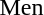<table>
<tr>
<td>Men</td>
<td></td>
<td></td>
<td></td>
</tr>
</table>
